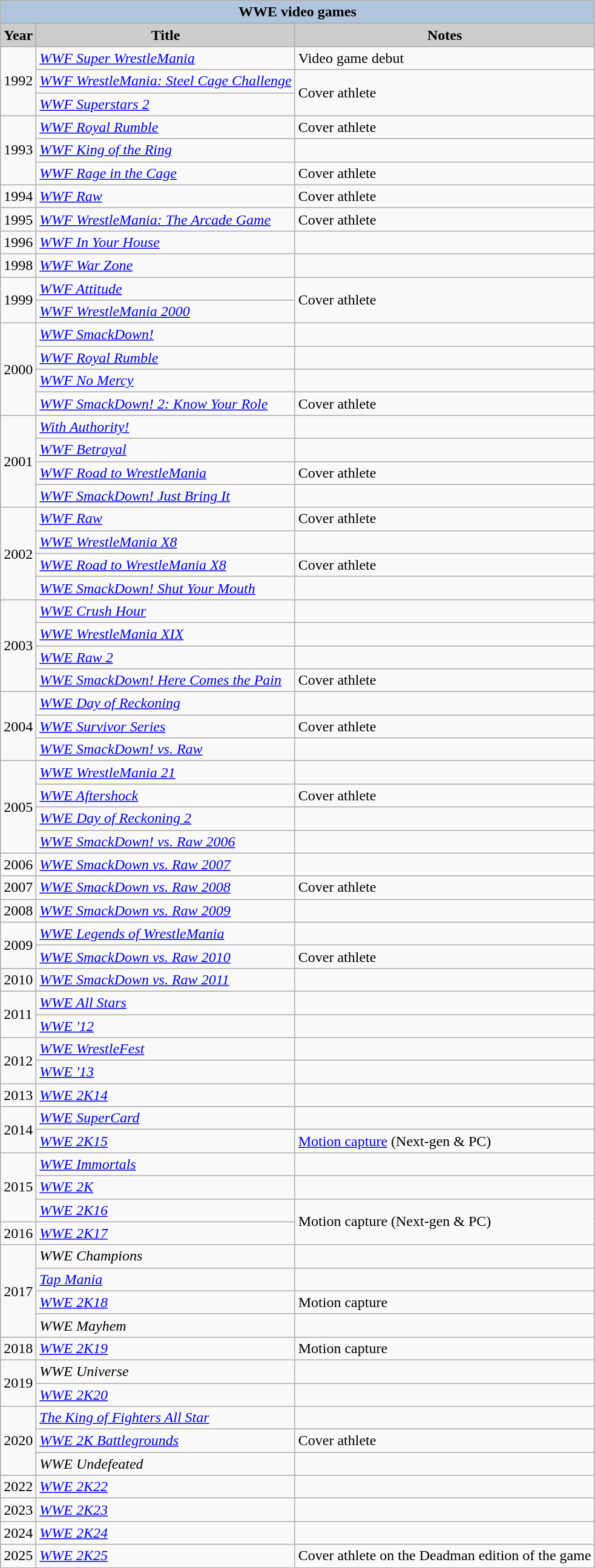<table class="wikitable sortable">
<tr style="text-align:center;">
<th colspan=4 style="background:#B0C4DE;">WWE video games</th>
</tr>
<tr style="text-align:center;">
<th style="background:#ccc;">Year</th>
<th style="background:#ccc;">Title</th>
<th style="background:#ccc;">Notes</th>
</tr>
<tr>
<td rowspan="3">1992</td>
<td><em><a href='#'>WWF Super WrestleMania</a></em></td>
<td>Video game debut</td>
</tr>
<tr>
<td><em><a href='#'>WWF WrestleMania: Steel Cage Challenge</a></em></td>
<td rowspan="2">Cover athlete</td>
</tr>
<tr>
<td><em><a href='#'>WWF Superstars 2</a></em></td>
</tr>
<tr>
<td rowspan="3">1993</td>
<td><em><a href='#'>WWF Royal Rumble</a></em></td>
<td>Cover athlete</td>
</tr>
<tr>
<td><em><a href='#'>WWF King of the Ring</a></em></td>
<td></td>
</tr>
<tr>
<td><em><a href='#'>WWF Rage in the Cage</a></em></td>
<td>Cover athlete</td>
</tr>
<tr>
<td>1994</td>
<td><em><a href='#'>WWF Raw</a></em></td>
<td>Cover athlete</td>
</tr>
<tr>
<td>1995</td>
<td><em><a href='#'>WWF WrestleMania: The Arcade Game</a></em></td>
<td>Cover athlete</td>
</tr>
<tr>
<td>1996</td>
<td><em><a href='#'>WWF In Your House</a></em></td>
<td></td>
</tr>
<tr>
<td>1998</td>
<td><em><a href='#'>WWF War Zone</a></em></td>
<td></td>
</tr>
<tr>
<td rowspan="2">1999</td>
<td><em><a href='#'>WWF Attitude</a></em></td>
<td rowspan="2">Cover athlete</td>
</tr>
<tr>
<td><em><a href='#'>WWF WrestleMania 2000</a></em></td>
</tr>
<tr>
<td rowspan="4">2000</td>
<td><em><a href='#'>WWF SmackDown!</a></em></td>
<td></td>
</tr>
<tr>
<td><em><a href='#'>WWF Royal Rumble</a></em></td>
<td></td>
</tr>
<tr>
<td><em><a href='#'>WWF No Mercy</a></em></td>
<td></td>
</tr>
<tr>
<td><em><a href='#'>WWF SmackDown! 2: Know Your Role</a></em></td>
<td>Cover athlete</td>
</tr>
<tr>
<td rowspan="4">2001</td>
<td><em><a href='#'>With Authority!</a></em></td>
<td></td>
</tr>
<tr>
<td><em><a href='#'>WWF Betrayal</a></em></td>
<td></td>
</tr>
<tr>
<td><em><a href='#'>WWF Road to WrestleMania</a></em></td>
<td>Cover athlete</td>
</tr>
<tr>
<td><em><a href='#'>WWF SmackDown! Just Bring It</a></em></td>
<td></td>
</tr>
<tr>
<td rowspan="4">2002</td>
<td><em><a href='#'>WWF Raw</a></em></td>
<td>Cover athlete</td>
</tr>
<tr>
<td><em><a href='#'>WWE WrestleMania X8</a></em></td>
<td></td>
</tr>
<tr>
<td><em><a href='#'>WWE Road to WrestleMania X8</a></em></td>
<td>Cover athlete</td>
</tr>
<tr>
<td><em><a href='#'>WWE SmackDown! Shut Your Mouth</a></em></td>
<td></td>
</tr>
<tr>
<td rowspan="4">2003</td>
<td><em><a href='#'>WWE Crush Hour</a></em></td>
<td></td>
</tr>
<tr>
<td><em><a href='#'>WWE WrestleMania XIX</a></em></td>
<td></td>
</tr>
<tr>
<td><em><a href='#'>WWE Raw 2</a></em></td>
<td></td>
</tr>
<tr>
<td><em><a href='#'>WWE SmackDown! Here Comes the Pain</a></em></td>
<td>Cover athlete</td>
</tr>
<tr>
<td rowspan="3">2004</td>
<td><em><a href='#'>WWE Day of Reckoning</a></em></td>
<td></td>
</tr>
<tr>
<td><em><a href='#'>WWE Survivor Series</a></em></td>
<td>Cover athlete</td>
</tr>
<tr>
<td><em><a href='#'>WWE SmackDown! vs. Raw</a></em></td>
<td></td>
</tr>
<tr>
<td rowspan="4">2005</td>
<td><em><a href='#'>WWE WrestleMania 21</a></em></td>
<td></td>
</tr>
<tr>
<td><em><a href='#'>WWE Aftershock</a></em></td>
<td>Cover athlete</td>
</tr>
<tr>
<td><em><a href='#'>WWE Day of Reckoning 2</a></em></td>
<td></td>
</tr>
<tr>
<td><em><a href='#'>WWE SmackDown! vs. Raw 2006</a></em></td>
<td></td>
</tr>
<tr>
<td>2006</td>
<td><em><a href='#'>WWE SmackDown vs. Raw 2007</a></em></td>
<td></td>
</tr>
<tr>
<td>2007</td>
<td><em><a href='#'>WWE SmackDown vs. Raw 2008</a></em></td>
<td>Cover athlete</td>
</tr>
<tr>
<td>2008</td>
<td><em><a href='#'>WWE SmackDown vs. Raw 2009</a></em></td>
<td></td>
</tr>
<tr>
<td rowspan="2">2009</td>
<td><em><a href='#'>WWE Legends of WrestleMania</a></em></td>
<td></td>
</tr>
<tr>
<td><em><a href='#'>WWE SmackDown vs. Raw 2010</a></em></td>
<td>Cover athlete</td>
</tr>
<tr>
<td>2010</td>
<td><em><a href='#'>WWE SmackDown vs. Raw 2011</a></em></td>
<td></td>
</tr>
<tr>
<td rowspan="2">2011</td>
<td><em><a href='#'>WWE All Stars</a></em></td>
<td></td>
</tr>
<tr>
<td><em><a href='#'>WWE '12</a></em></td>
<td></td>
</tr>
<tr>
<td rowspan="2">2012</td>
<td><em><a href='#'>WWE WrestleFest</a></em></td>
<td></td>
</tr>
<tr>
<td><em><a href='#'>WWE '13</a></em></td>
<td></td>
</tr>
<tr>
<td>2013</td>
<td><em><a href='#'>WWE 2K14</a></em></td>
<td></td>
</tr>
<tr>
<td rowspan="2">2014</td>
<td><em><a href='#'>WWE SuperCard</a></em></td>
<td></td>
</tr>
<tr>
<td><em><a href='#'>WWE 2K15</a></em></td>
<td><a href='#'>Motion capture</a> (Next-gen & PC)</td>
</tr>
<tr>
<td rowspan="3">2015</td>
<td><em><a href='#'>WWE Immortals</a></em></td>
<td></td>
</tr>
<tr>
<td><em><a href='#'>WWE 2K</a></em></td>
<td></td>
</tr>
<tr>
<td><em><a href='#'>WWE 2K16</a></em></td>
<td rowspan="2">Motion capture (Next-gen & PC)</td>
</tr>
<tr>
<td>2016</td>
<td><em><a href='#'>WWE 2K17</a></em></td>
</tr>
<tr>
<td rowspan="4">2017</td>
<td><em>WWE Champions</em></td>
<td></td>
</tr>
<tr>
<td><em><a href='#'>Tap Mania</a></em></td>
<td></td>
</tr>
<tr>
<td><em><a href='#'>WWE 2K18</a></em></td>
<td>Motion capture</td>
</tr>
<tr>
<td><em>WWE Mayhem</em></td>
<td></td>
</tr>
<tr>
<td>2018</td>
<td><em><a href='#'>WWE 2K19</a></em></td>
<td>Motion capture</td>
</tr>
<tr>
<td rowspan="2">2019</td>
<td><em>WWE Universe</em></td>
<td></td>
</tr>
<tr>
<td><em><a href='#'>WWE 2K20</a></em></td>
<td></td>
</tr>
<tr>
<td rowspan="3">2020</td>
<td><em><a href='#'>The King of Fighters All Star</a></em></td>
<td></td>
</tr>
<tr>
<td><em><a href='#'>WWE 2K Battlegrounds</a></em></td>
<td>Cover athlete</td>
</tr>
<tr>
<td><em>WWE Undefeated</em></td>
<td></td>
</tr>
<tr>
<td>2022</td>
<td><em><a href='#'>WWE 2K22</a></em></td>
<td></td>
</tr>
<tr>
<td>2023</td>
<td><em><a href='#'>WWE 2K23</a></em></td>
<td></td>
</tr>
<tr>
<td>2024</td>
<td><em><a href='#'>WWE 2K24</a></em></td>
<td></td>
</tr>
<tr>
<td>2025</td>
<td><em><a href='#'>WWE 2K25</a></em></td>
<td>Cover athlete on the Deadman edition of the game</td>
</tr>
</table>
